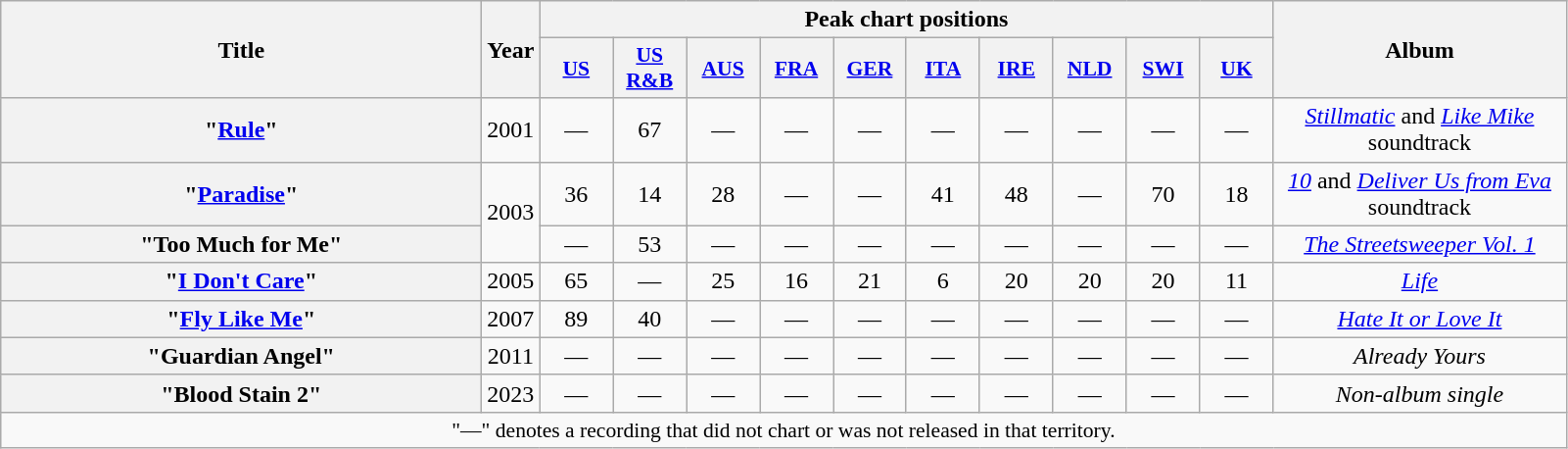<table class="wikitable plainrowheaders" style="text-align:center;">
<tr>
<th scope="col" rowspan="2" style="width:20em;">Title</th>
<th scope="col" rowspan="2" style="width:1em;">Year</th>
<th scope="col" colspan="10">Peak chart positions</th>
<th scope="col" rowspan="2" style="width:12em;">Album</th>
</tr>
<tr>
<th scope="col" style="width:3em;font-size:90%;"><a href='#'>US</a><br></th>
<th scope="col" style="width:3em;font-size:90%;"><a href='#'>US<br>R&B</a><br></th>
<th scope="col" style="width:3em;font-size:90%;"><a href='#'>AUS</a><br></th>
<th scope="col" style="width:3em;font-size:90%;"><a href='#'>FRA</a></th>
<th scope="col" style="width:3em;font-size:90%;"><a href='#'>GER</a></th>
<th scope="col" style="width:3em;font-size:90%;"><a href='#'>ITA</a></th>
<th scope="col" style="width:3em;font-size:90%;"><a href='#'>IRE</a></th>
<th scope="col" style="width:3em;font-size:90%;"><a href='#'>NLD</a></th>
<th scope="col" style="width:3em;font-size:90%;"><a href='#'>SWI</a></th>
<th scope="col" style="width:3em;font-size:90%;"><a href='#'>UK</a></th>
</tr>
<tr>
<th scope="row">"<a href='#'>Rule</a>"<br></th>
<td>2001</td>
<td>—</td>
<td>67</td>
<td>—</td>
<td>—</td>
<td>—</td>
<td>—</td>
<td>—</td>
<td>—</td>
<td>—</td>
<td>—</td>
<td><em><a href='#'>Stillmatic</a></em> and <em><a href='#'>Like Mike</a></em> soundtrack</td>
</tr>
<tr>
<th scope="row">"<a href='#'>Paradise</a>"<br></th>
<td rowspan="2">2003</td>
<td>36</td>
<td>14</td>
<td>28</td>
<td>—</td>
<td>—</td>
<td>41</td>
<td>48</td>
<td>—</td>
<td>70</td>
<td>18</td>
<td><em><a href='#'>10</a></em> and <em><a href='#'>Deliver Us from Eva</a></em> soundtrack</td>
</tr>
<tr>
<th scope="row">"Too Much for Me"<br></th>
<td>—</td>
<td>53</td>
<td>—</td>
<td>—</td>
<td>—</td>
<td>—</td>
<td>—</td>
<td>—</td>
<td>—</td>
<td>—</td>
<td><em><a href='#'>The Streetsweeper Vol. 1</a></em></td>
</tr>
<tr>
<th scope="row">"<a href='#'>I Don't Care</a>"<br></th>
<td>2005</td>
<td>65</td>
<td>—</td>
<td>25</td>
<td>16</td>
<td>21</td>
<td>6</td>
<td>20</td>
<td>20</td>
<td>20</td>
<td>11</td>
<td><em><a href='#'>Life</a></em></td>
</tr>
<tr>
<th scope="row">"<a href='#'>Fly Like Me</a>"<br></th>
<td>2007</td>
<td>89</td>
<td>40</td>
<td>—</td>
<td>—</td>
<td>—</td>
<td>—</td>
<td>—</td>
<td>—</td>
<td>—</td>
<td>—</td>
<td><em><a href='#'>Hate It or Love It</a></em></td>
</tr>
<tr>
<th scope="row">"Guardian Angel"<br></th>
<td>2011</td>
<td>—</td>
<td>—</td>
<td>—</td>
<td>—</td>
<td>—</td>
<td>—</td>
<td>—</td>
<td>—</td>
<td>—</td>
<td>—</td>
<td><em>Already Yours</em></td>
</tr>
<tr>
<th scope="row">"Blood Stain 2"<br></th>
<td>2023</td>
<td>—</td>
<td>—</td>
<td>—</td>
<td>—</td>
<td>—</td>
<td>—</td>
<td>—</td>
<td>—</td>
<td>—</td>
<td>—</td>
<td><em>Non-album single</em></td>
</tr>
<tr>
<td colspan="14" style="font-size:90%">"—" denotes a recording that did not chart or was not released in that territory.</td>
</tr>
</table>
